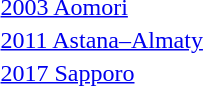<table>
<tr>
<td><a href='#'>2003 Aomori</a></td>
<td></td>
<td></td>
<td></td>
</tr>
<tr>
<td><a href='#'>2011 Astana–Almaty</a></td>
<td></td>
<td></td>
<td></td>
</tr>
<tr>
<td><a href='#'>2017 Sapporo</a></td>
<td></td>
<td></td>
<td></td>
</tr>
</table>
